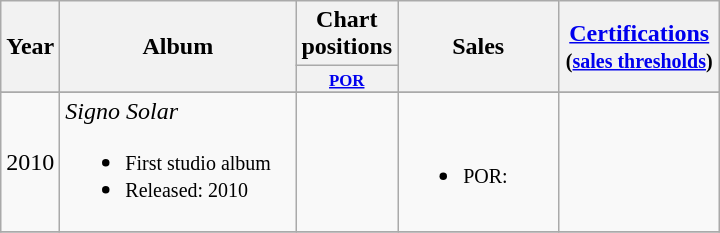<table class="wikitable">
<tr>
<th width="20" rowspan="2"><strong>Year</strong></th>
<th width="150" rowspan="2"><strong>Album</strong></th>
<th colspan="1"><strong>Chart positions</strong></th>
<th width="100" rowspan="2">Sales</th>
<th width="100" rowspan="2"><a href='#'>Certifications</a><br><small>(<a href='#'>sales thresholds</a>)</small></th>
</tr>
<tr>
<th style="width:4em;font-size:70%"><a href='#'>POR</a></th>
</tr>
<tr>
</tr>
<tr>
<td>2010</td>
<td><em>Signo Solar</em><br><ul><li><small>First studio album</small></li><li><small>Released: 2010</small></li></ul></td>
<td align="center"></td>
<td><br><ul><li><small>POR:</small></li></ul></td>
<td></td>
</tr>
<tr>
</tr>
</table>
